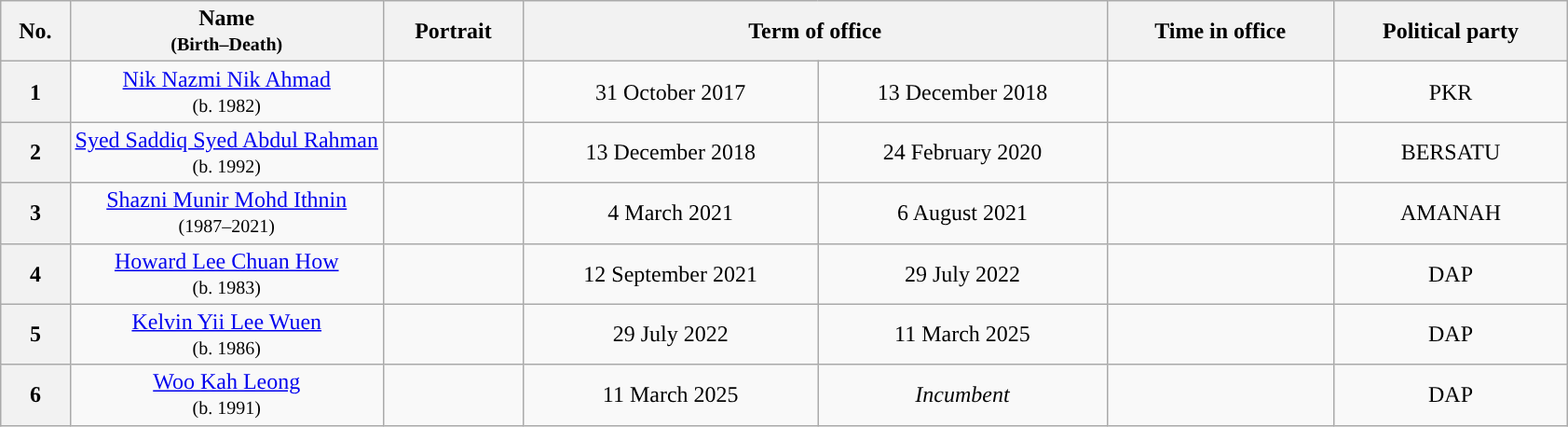<table class="wikitable" style="text-align:center">
<tr>
<th>No.</th>
<th width="20%">Name<br><small>(Birth–Death)</small></th>
<th>Portrait</th>
<th colspan="2">Term of office</th>
<th>Time in office</th>
<th>Political party</th>
</tr>
<tr>
<th>1</th>
<td><a href='#'>Nik Nazmi Nik Ahmad</a><br><small>(b. 1982)</small></td>
<td></td>
<td>31 October 2017</td>
<td>13 December 2018</td>
<td></td>
<td style="background: ">PKR</td>
</tr>
<tr>
<th>2</th>
<td><a href='#'>Syed Saddiq Syed Abdul Rahman</a><br><small>(b. 1992)</small></td>
<td></td>
<td>13 December 2018</td>
<td>24 February 2020</td>
<td></td>
<td style="background: ">BERSATU</td>
</tr>
<tr>
<th>3</th>
<td><a href='#'>Shazni Munir Mohd Ithnin</a><br><small>(1987–2021)</small></td>
<td></td>
<td>4 March 2021</td>
<td>6 August 2021</td>
<td></td>
<td style="background: ">AMANAH</td>
</tr>
<tr>
<th>4</th>
<td><a href='#'>Howard Lee Chuan How</a><br><small>(b. 1983)</small></td>
<td></td>
<td>12 September 2021</td>
<td>29 July 2022</td>
<td></td>
<td style="background: ">DAP</td>
</tr>
<tr>
<th>5</th>
<td><a href='#'>Kelvin Yii Lee Wuen</a><br><small>(b. 1986)</small></td>
<td></td>
<td>29 July 2022</td>
<td>11 March 2025</td>
<td></td>
<td style="background: ">DAP</td>
</tr>
<tr>
<th>6</th>
<td><a href='#'>Woo Kah Leong</a><br><small>(b. 1991)</small></td>
<td></td>
<td>11 March 2025</td>
<td><em>Incumbent</em></td>
<td></td>
<td style="background: ">DAP</td>
</tr>
</table>
